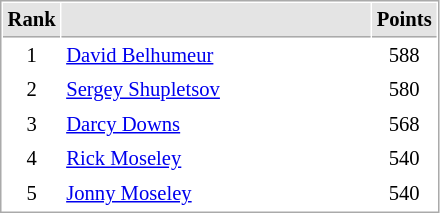<table cellspacing="1" cellpadding="3" style="border:1px solid #AAAAAA;font-size:86%">
<tr bgcolor="#E4E4E4">
<th style="border-bottom:1px solid #AAAAAA" width=10>Rank</th>
<th style="border-bottom:1px solid #AAAAAA" width=200></th>
<th style="border-bottom:1px solid #AAAAAA" width=20>Points</th>
</tr>
<tr>
<td align="center">1</td>
<td> <a href='#'>David Belhumeur</a></td>
<td align=center>588</td>
</tr>
<tr>
<td align="center">2</td>
<td> <a href='#'>Sergey Shupletsov</a></td>
<td align=center>580</td>
</tr>
<tr>
<td align="center">3</td>
<td> <a href='#'>Darcy Downs</a></td>
<td align=center>568</td>
</tr>
<tr>
<td align="center">4</td>
<td> <a href='#'>Rick Moseley</a></td>
<td align=center>540</td>
</tr>
<tr>
<td align="center">5</td>
<td> <a href='#'>Jonny Moseley</a></td>
<td align=center>540</td>
</tr>
</table>
